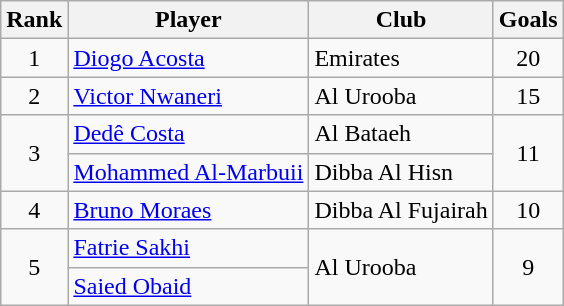<table class=wikitable>
<tr>
<th>Rank</th>
<th>Player</th>
<th>Club</th>
<th>Goals</th>
</tr>
<tr>
<td align=center>1</td>
<td align=left> <a href='#'>Diogo Acosta</a></td>
<td align=left>Emirates</td>
<td align=center>20</td>
</tr>
<tr>
<td align=center>2</td>
<td align=left> <a href='#'>Victor Nwaneri</a></td>
<td align=left>Al Urooba</td>
<td align=center>15</td>
</tr>
<tr>
<td rowspan=2 align=center>3</td>
<td align=left> <a href='#'>Dedê Costa</a></td>
<td align=left>Al Bataeh</td>
<td rowspan=2 align=center>11</td>
</tr>
<tr>
<td align=left> <a href='#'>Mohammed Al-Marbuii</a></td>
<td align=left>Dibba Al Hisn</td>
</tr>
<tr>
<td align=center>4</td>
<td align=left> <a href='#'>Bruno Moraes</a></td>
<td align=left>Dibba Al Fujairah</td>
<td align=center>10</td>
</tr>
<tr>
<td rowspan=2 align=center>5</td>
<td align=left> <a href='#'>Fatrie Sakhi</a></td>
<td rowspan=2 align=left>Al Urooba</td>
<td rowspan=2 align=center>9</td>
</tr>
<tr>
<td align=left> <a href='#'>Saied Obaid</a></td>
</tr>
</table>
